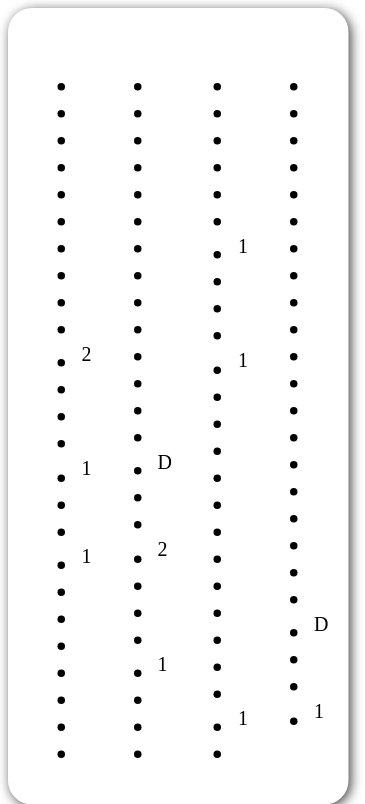<table style=" border-radius:1em; box-shadow: 0.1em 0.1em 0.5em rgba(0,0,0,0.75); background-color: white; border: 1px solid white; padding: 5px;">
<tr style="vertical-align:top;">
<td><br><ul><li></li><li></li><li></li><li></li><li></li><li></li><li></li><li></li><li></li><li></li><li><sup>2</sup></li><li></li><li></li><li></li><li><sup>1</sup></li><li></li><li></li><li><sup>1</sup></li><li></li><li></li><li></li><li></li><li></li><li></li><li></li></ul></td>
<td valign="top"><br><ul><li></li><li></li><li></li><li></li><li></li><li></li><li></li><li></li><li></li><li></li><li></li><li></li><li></li><li></li><li><sup>D</sup></li><li></li><li></li><li><sup>2</sup></li><li></li><li></li><li></li><li><sup>1</sup></li><li></li><li></li><li></li></ul></td>
<td valign="top"><br><ul><li></li><li></li><li></li><li></li><li></li><li></li><li><sup>1</sup></li><li></li><li></li><li></li><li><sup>1</sup></li><li></li><li></li><li></li><li></li><li></li><li></li><li></li><li></li><li></li><li></li><li></li><li></li><li><sup>1</sup></li><li></li></ul></td>
<td valign="top"><br><ul><li></li><li></li><li></li><li></li><li></li><li></li><li></li><li></li><li></li><li></li><li></li><li></li><li></li><li></li><li></li><li></li><li></li><li></li><li></li><li></li><li><sup>D</sup></li><li></li><li></li><li><sup>1</sup></li></ul></td>
<td></td>
</tr>
</table>
